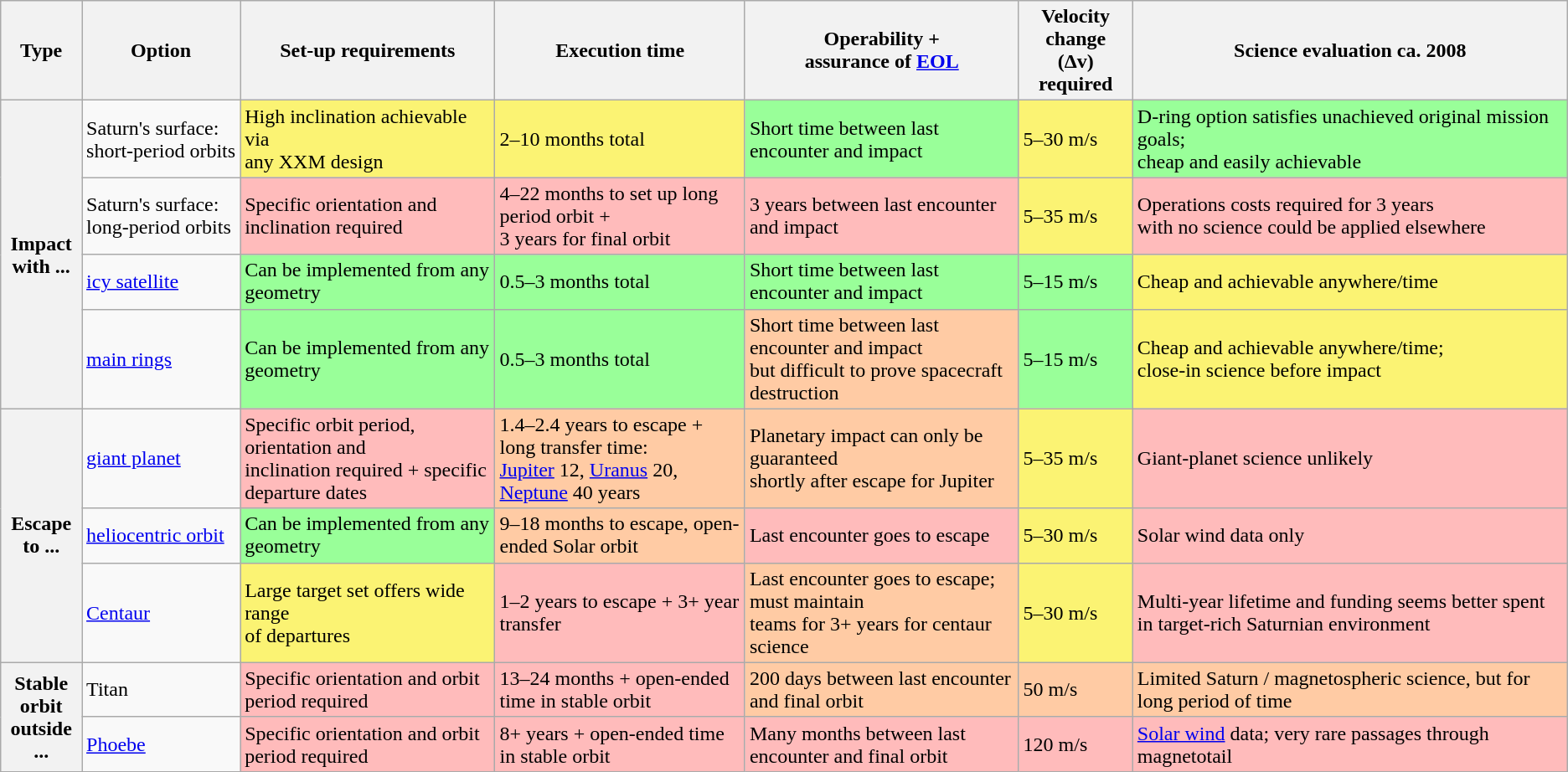<table class="wikitable" style="float:left; margin-right:0; margin-left:1em; " style="font-size: 0.8em;">
<tr>
<th>Type</th>
<th>Option</th>
<th>Set-up requirements</th>
<th>Execution time</th>
<th>Operability +<br>assurance of <a href='#'>EOL</a></th>
<th>Velocity change<br>(Δv) required</th>
<th>Science evaluation ca. 2008</th>
</tr>
<tr>
<th rowspan="4">Impact<br>with ...</th>
<td style="white-space:nowrap;">Saturn's surface:<br>short-period orbits</td>
<td style="background:#fbf373;">High inclination achievable via<br>any XXM design</td>
<td style="background:#fbf373;">2–10 months total</td>
<td style="background:#9F9;">Short time between last encounter and impact</td>
<td style="background:#fbf373;">5–30 m/s</td>
<td style="background:#9F9;">D-ring option satisfies unachieved original mission goals;<br>cheap and easily achievable</td>
</tr>
<tr>
<td>Saturn's surface:<br>long-period orbits</td>
<td style="background:#FBB;">Specific orientation and inclination required</td>
<td style="background:#FBB;">4–22 months to set up long period orbit +<br>3 years for final orbit</td>
<td style="background:#FBB;">3 years between last encounter and impact</td>
<td style="background:#fbf373;">5–35 m/s</td>
<td style="background:#FBB;">Operations costs required for 3 years<br>with no science could be applied elsewhere</td>
</tr>
<tr>
<td><a href='#'>icy satellite</a></td>
<td style="background:#9F9;">Can be implemented from any geometry</td>
<td style="background:#9F9;">0.5–3 months total</td>
<td style="background:#9F9;">Short time between last encounter and impact</td>
<td style="background:#9F9;">5–15 m/s</td>
<td style="background:#fbf373;">Cheap and achievable anywhere/time</td>
</tr>
<tr>
<td><a href='#'>main rings</a></td>
<td style="background:#9F9;">Can be implemented from any geometry</td>
<td style="background:#9F9;">0.5–3 months total</td>
<td style="background:#FFCBA4;">Short time between last encounter and impact<br>but difficult to prove spacecraft destruction</td>
<td style="background:#9F9;">5–15 m/s</td>
<td style="background:#fbf373;">Cheap and achievable anywhere/time;<br>close-in science before impact</td>
</tr>
<tr>
<th rowspan="3">Escape<br>to ...</th>
<td><a href='#'>giant planet</a></td>
<td style="background:#FBB;">Specific orbit period, orientation and<br>inclination required + specific departure dates</td>
<td style="background:#FFCBA4;">1.4–2.4 years to escape + long transfer time:<br><a href='#'>Jupiter</a> 12, <a href='#'>Uranus</a> 20, <a href='#'>Neptune</a> 40 years</td>
<td style="background:#FFCBA4;">Planetary impact can only be guaranteed<br>shortly after escape for Jupiter</td>
<td style="background:#fbf373;">5–35 m/s</td>
<td style="background:#FBB;">Giant-planet science unlikely</td>
</tr>
<tr>
<td><a href='#'>heliocentric orbit</a></td>
<td style="background:#9F9;">Can be implemented from any geometry</td>
<td style="background:#FFCBA4;">9–18 months to escape, open-ended Solar orbit</td>
<td style="background:#FBB;">Last encounter goes to escape</td>
<td style="background:#fbf373;">5–30 m/s</td>
<td style="background:#FBB;">Solar wind data only</td>
</tr>
<tr>
<td><a href='#'>Centaur</a></td>
<td style="background:#fbf373;">Large target set offers wide range<br>of departures</td>
<td style="background:#FBB;">1–2 years to escape + 3+ year transfer</td>
<td style="background:#FFCBA4;">Last encounter goes to escape; must maintain<br>teams for 3+ years for centaur science</td>
<td style="background:#fbf373;">5–30 m/s</td>
<td style="background:#FBB;">Multi-year lifetime and funding seems better spent in target-rich Saturnian environment</td>
</tr>
<tr>
<th rowspan="2">Stable<br>orbit<br>outside ...</th>
<td>Titan</td>
<td style="background:#FBB;">Specific orientation and orbit period required</td>
<td style="background:#FBB;">13–24 months + open-ended time in stable orbit</td>
<td style="background:#FFCBA4;">200 days between last encounter and final orbit</td>
<td style="background:#FFCBA4;">50 m/s</td>
<td style="background:#FFCBA4;">Limited Saturn / magnetospheric science, but for long period of time</td>
</tr>
<tr>
<td><a href='#'>Phoebe</a></td>
<td style="background:#FBB;">Specific orientation and orbit period required</td>
<td style="background:#FBB;">8+ years + open-ended time in stable orbit</td>
<td style="background:#FBB;">Many months between last encounter and final orbit</td>
<td style="background:#FBB;">120 m/s</td>
<td style="background:#FBB;"><a href='#'>Solar wind</a> data; very rare passages through magnetotail</td>
</tr>
</table>
